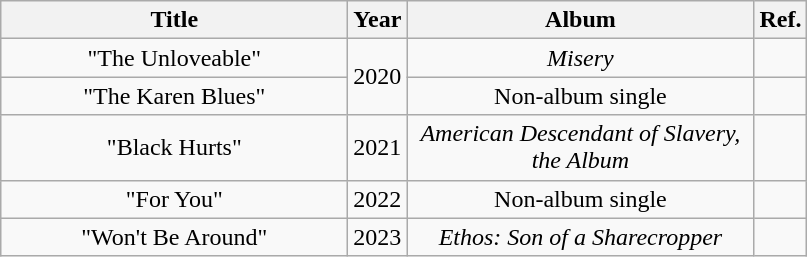<table class="wikitable sortable plainrowheaders" style="text-align:center;">
<tr>
<th scope="col" style="width:14em;">Title</th>
<th scope="col">Year</th>
<th scope="col" style="width:14em;">Album</th>
<th>Ref.</th>
</tr>
<tr>
<td scope="row">"The Unloveable"</td>
<td rowspan="2">2020</td>
<td><em>Misery</em></td>
<td></td>
</tr>
<tr>
<td>"The Karen Blues"</td>
<td>Non-album single</td>
<td></td>
</tr>
<tr>
<td>"Black Hurts"</td>
<td>2021</td>
<td><em>American Descendant of Slavery, the Album</em></td>
<td></td>
</tr>
<tr>
<td scope="row">"For You"</td>
<td>2022</td>
<td>Non-album single</td>
<td></td>
</tr>
<tr>
<td>"Won't Be Around"</td>
<td>2023</td>
<td><em>Ethos: Son of a Sharecropper</em></td>
<td></td>
</tr>
</table>
